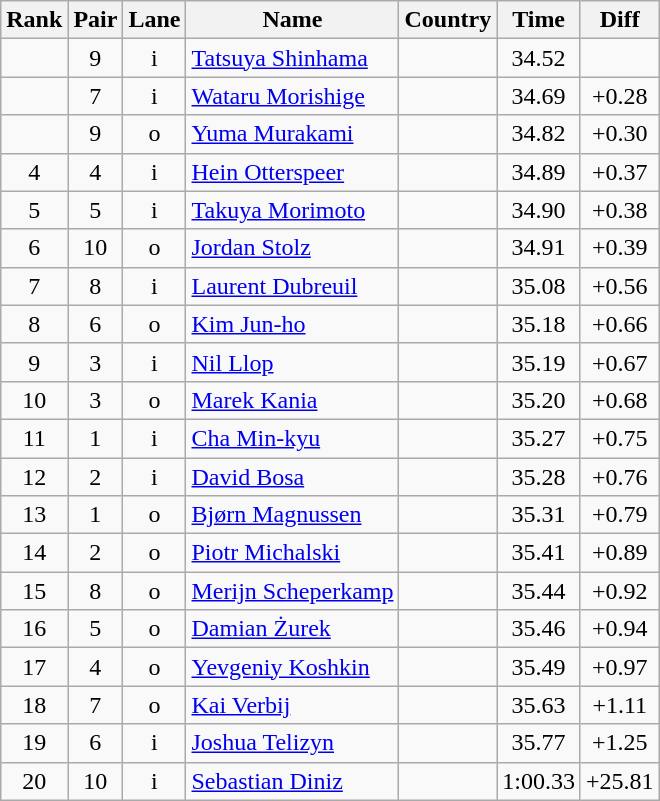<table class="wikitable sortable" style="text-align:center">
<tr>
<th>Rank</th>
<th>Pair</th>
<th>Lane</th>
<th>Name</th>
<th>Country</th>
<th>Time</th>
<th>Diff</th>
</tr>
<tr>
<td></td>
<td>9</td>
<td>i</td>
<td align=left><a href='#'>Tatsuya Shinhama</a></td>
<td align=left></td>
<td>34.52</td>
<td></td>
</tr>
<tr>
<td></td>
<td>7</td>
<td>i</td>
<td align=left><a href='#'>Wataru Morishige</a></td>
<td align=left></td>
<td>34.69</td>
<td>+0.28</td>
</tr>
<tr>
<td></td>
<td>9</td>
<td>o</td>
<td align=left><a href='#'>Yuma Murakami</a></td>
<td align=left></td>
<td>34.82</td>
<td>+0.30</td>
</tr>
<tr>
<td>4</td>
<td>4</td>
<td>i</td>
<td align=left><a href='#'>Hein Otterspeer</a></td>
<td align=left></td>
<td>34.89</td>
<td>+0.37</td>
</tr>
<tr>
<td>5</td>
<td>5</td>
<td>i</td>
<td align=left><a href='#'>Takuya Morimoto</a></td>
<td align=left></td>
<td>34.90</td>
<td>+0.38</td>
</tr>
<tr>
<td>6</td>
<td>10</td>
<td>o</td>
<td align=left><a href='#'>Jordan Stolz</a></td>
<td align=left></td>
<td>34.91</td>
<td>+0.39</td>
</tr>
<tr>
<td>7</td>
<td>8</td>
<td>i</td>
<td align=left><a href='#'>Laurent Dubreuil</a></td>
<td align=left></td>
<td>35.08</td>
<td>+0.56</td>
</tr>
<tr>
<td>8</td>
<td>6</td>
<td>o</td>
<td align=left><a href='#'>Kim Jun-ho</a></td>
<td align=left></td>
<td>35.18</td>
<td>+0.66</td>
</tr>
<tr>
<td>9</td>
<td>3</td>
<td>i</td>
<td align=left><a href='#'>Nil Llop</a></td>
<td align=left></td>
<td>35.19</td>
<td>+0.67</td>
</tr>
<tr>
<td>10</td>
<td>3</td>
<td>o</td>
<td align=left><a href='#'>Marek Kania</a></td>
<td align=left></td>
<td>35.20</td>
<td>+0.68</td>
</tr>
<tr>
<td>11</td>
<td>1</td>
<td>i</td>
<td align=left><a href='#'>Cha Min-kyu</a></td>
<td align=left></td>
<td>35.27</td>
<td>+0.75</td>
</tr>
<tr>
<td>12</td>
<td>2</td>
<td>i</td>
<td align=left><a href='#'>David Bosa</a></td>
<td align=left></td>
<td>35.28</td>
<td>+0.76</td>
</tr>
<tr>
<td>13</td>
<td>1</td>
<td>o</td>
<td align=left><a href='#'>Bjørn Magnussen</a></td>
<td align=left></td>
<td>35.31</td>
<td>+0.79</td>
</tr>
<tr>
<td>14</td>
<td>2</td>
<td>o</td>
<td align=left><a href='#'>Piotr Michalski</a></td>
<td align=left></td>
<td>35.41</td>
<td>+0.89</td>
</tr>
<tr>
<td>15</td>
<td>8</td>
<td>o</td>
<td align=left><a href='#'>Merijn Scheperkamp</a></td>
<td align=left></td>
<td>35.44</td>
<td>+0.92</td>
</tr>
<tr>
<td>16</td>
<td>5</td>
<td>o</td>
<td align=left><a href='#'>Damian Żurek</a></td>
<td align=left></td>
<td>35.46</td>
<td>+0.94</td>
</tr>
<tr>
<td>17</td>
<td>4</td>
<td>o</td>
<td align=left><a href='#'>Yevgeniy Koshkin</a></td>
<td align=left></td>
<td>35.49</td>
<td>+0.97</td>
</tr>
<tr>
<td>18</td>
<td>7</td>
<td>o</td>
<td align=left><a href='#'>Kai Verbij</a></td>
<td align=left></td>
<td>35.63</td>
<td>+1.11</td>
</tr>
<tr>
<td>19</td>
<td>6</td>
<td>i</td>
<td align=left><a href='#'>Joshua Telizyn</a></td>
<td align=left></td>
<td>35.77</td>
<td>+1.25</td>
</tr>
<tr>
<td>20</td>
<td>10</td>
<td>i</td>
<td align=left><a href='#'>Sebastian Diniz</a></td>
<td align=left></td>
<td>1:00.33</td>
<td>+25.81</td>
</tr>
</table>
